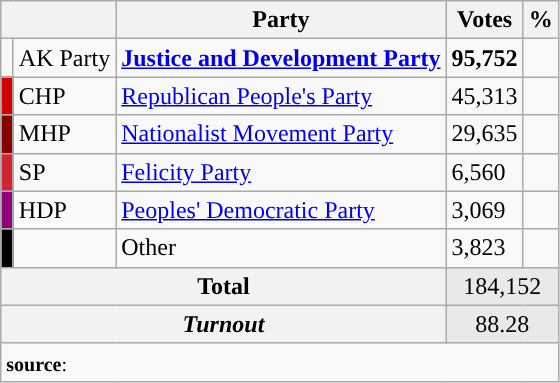<table class="wikitable">
<tr>
<th colspan="2" align="center"></th>
<th align="center">Party</th>
<th align="center">Votes</th>
<th align="center">%</th>
</tr>
<tr align="left">
<td></td>
<td>AK Party</td>
<td><strong><a href='#'>Justice and Development Party</a></strong></td>
<td><strong>95,752</strong></td>
<td><strong></strong></td>
</tr>
<tr align="left">
<td bgcolor="#d50000" width="1"></td>
<td>CHP</td>
<td><a href='#'>Republican People's Party</a></td>
<td>45,313</td>
<td></td>
</tr>
<tr align="left">
<td bgcolor="#870000" width="1"></td>
<td>MHP</td>
<td><a href='#'>Nationalist Movement Party</a></td>
<td>29,635</td>
<td></td>
</tr>
<tr align="left">
<td bgcolor="#D02433" width="1"></td>
<td>SP</td>
<td><a href='#'>Felicity Party</a></td>
<td>6,560</td>
<td></td>
</tr>
<tr align="left">
<td bgcolor="#91007B" width="1"></td>
<td>HDP</td>
<td><a href='#'>Peoples' Democratic Party</a></td>
<td>3,069</td>
<td></td>
</tr>
<tr align="left">
<td bgcolor=" " width="1"></td>
<td></td>
<td>Other</td>
<td>3,823</td>
<td></td>
</tr>
<tr align="left" style="background-color:#E9E9E9">
<th colspan="3" align="center"><strong>Total</strong></th>
<td colspan="5" align="center">184,152</td>
</tr>
<tr align="left" style="background-color:#E9E9E9">
<th colspan="3" align="center"><em>Turnout</em></th>
<td colspan="5" align="center">88.28</td>
</tr>
<tr>
<td colspan="9" align="left"><small><strong>source</strong>: </small></td>
</tr>
</table>
